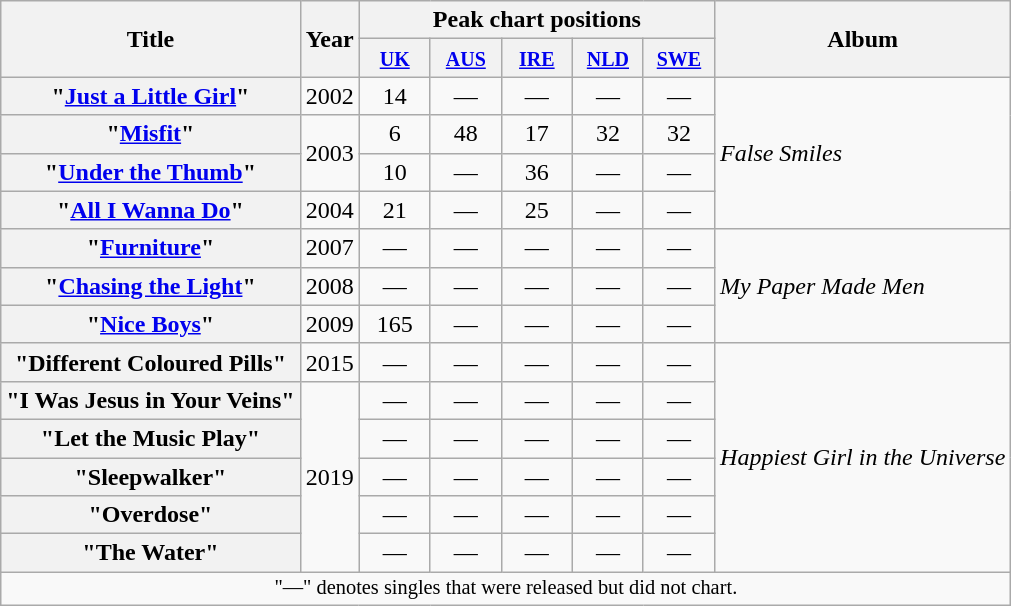<table class="wikitable plainrowheaders">
<tr>
<th scope="col" rowspan="2">Title</th>
<th scope="col" rowspan="2">Year</th>
<th colspan="5">Peak chart positions</th>
<th scope="col" rowspan="2">Album</th>
</tr>
<tr>
<th style="width:40px;"><small><a href='#'>UK</a><br></small></th>
<th style="width:40px;"><small><a href='#'>AUS</a></small><br></th>
<th style="width:40px;"><small><a href='#'>IRE</a></small><br></th>
<th style="width:40px;"><small><a href='#'>NLD</a></small><br></th>
<th style="width:40px;"><small><a href='#'>SWE</a></small><br></th>
</tr>
<tr>
<th scope="row">"<a href='#'>Just a Little Girl</a>"</th>
<td>2002</td>
<td style="text-align:center;">14</td>
<td style="text-align:center;">—</td>
<td style="text-align:center;">—</td>
<td style="text-align:center;">—</td>
<td style="text-align:center;">—</td>
<td rowspan="4"><em>False Smiles</em></td>
</tr>
<tr>
<th scope="row">"<a href='#'>Misfit</a>"</th>
<td rowspan="2">2003</td>
<td style="text-align:center;">6</td>
<td style="text-align:center;">48</td>
<td style="text-align:center;">17</td>
<td style="text-align:center;">32</td>
<td style="text-align:center;">32</td>
</tr>
<tr>
<th scope="row">"<a href='#'>Under the Thumb</a>"</th>
<td style="text-align:center;">10</td>
<td style="text-align:center;">—</td>
<td style="text-align:center;">36</td>
<td style="text-align:center;">—</td>
<td style="text-align:center;">—</td>
</tr>
<tr>
<th scope="row">"<a href='#'>All I Wanna Do</a>"</th>
<td>2004</td>
<td style="text-align:center;">21</td>
<td style="text-align:center;">—</td>
<td style="text-align:center;">25</td>
<td style="text-align:center;">—</td>
<td style="text-align:center;">—</td>
</tr>
<tr>
<th scope="row">"<a href='#'>Furniture</a>"</th>
<td>2007</td>
<td style="text-align:center;">—</td>
<td style="text-align:center;">—</td>
<td style="text-align:center;">—</td>
<td style="text-align:center;">—</td>
<td style="text-align:center;">—</td>
<td rowspan="3"><em>My Paper Made Men</em></td>
</tr>
<tr>
<th scope="row">"<a href='#'>Chasing the Light</a>"</th>
<td>2008</td>
<td style="text-align:center;">—</td>
<td style="text-align:center;">—</td>
<td style="text-align:center;">—</td>
<td style="text-align:center;">—</td>
<td style="text-align:center;">—</td>
</tr>
<tr>
<th scope="row">"<a href='#'>Nice Boys</a>"</th>
<td>2009</td>
<td style="text-align:center;">165</td>
<td style="text-align:center;">—</td>
<td style="text-align:center;">—</td>
<td style="text-align:center;">—</td>
<td style="text-align:center;">—</td>
</tr>
<tr>
<th scope="row">"Different Coloured Pills"</th>
<td>2015</td>
<td style="text-align:center;">—</td>
<td style="text-align:center;">—</td>
<td style="text-align:center;">—</td>
<td style="text-align:center;">—</td>
<td style="text-align:center;">—</td>
<td rowspan="6"><em>Happiest Girl in the Universe</em></td>
</tr>
<tr>
<th scope="row">"I Was Jesus in Your Veins"</th>
<td rowspan="5">2019</td>
<td style="text-align:center;">—</td>
<td style="text-align:center;">—</td>
<td style="text-align:center;">—</td>
<td style="text-align:center;">—</td>
<td style="text-align:center;">—</td>
</tr>
<tr>
<th scope="row">"Let the Music Play"</th>
<td style="text-align:center;">—</td>
<td style="text-align:center;">—</td>
<td style="text-align:center;">—</td>
<td style="text-align:center;">—</td>
<td style="text-align:center;">—</td>
</tr>
<tr>
<th scope="row">"Sleepwalker"</th>
<td style="text-align:center;">—</td>
<td style="text-align:center;">—</td>
<td style="text-align:center;">—</td>
<td style="text-align:center;">—</td>
<td style="text-align:center;">—</td>
</tr>
<tr>
<th scope="row">"Overdose"</th>
<td style="text-align:center;">—</td>
<td style="text-align:center;">—</td>
<td style="text-align:center;">—</td>
<td style="text-align:center;">—</td>
<td style="text-align:center;">—</td>
</tr>
<tr>
<th scope="row">"The Water"</th>
<td style="text-align:center;">—</td>
<td style="text-align:center;">—</td>
<td style="text-align:center;">—</td>
<td style="text-align:center;">—</td>
<td style="text-align:center;">—</td>
</tr>
<tr>
<td colspan="11" style="text-align:center; font-size:85%">"—" denotes singles that were released but did not chart.</td>
</tr>
</table>
